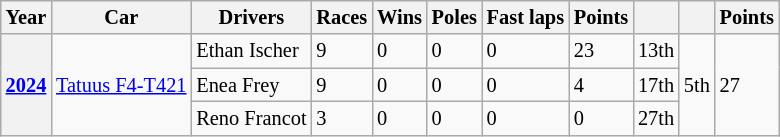<table class="wikitable" style="font-size:85%">
<tr>
<th>Year</th>
<th>Car</th>
<th>Drivers</th>
<th>Races</th>
<th>Wins</th>
<th>Poles</th>
<th>Fast laps</th>
<th>Points</th>
<th></th>
<th></th>
<th>Points</th>
</tr>
<tr>
<th rowspan="3"><a href='#'>2024</a></th>
<td rowspan="3"><a href='#'>Tatuus F4-T421</a></td>
<td> Ethan Ischer</td>
<td>9</td>
<td>0</td>
<td>0</td>
<td>0</td>
<td>23</td>
<td>13th</td>
<td rowspan="3">5th</td>
<td rowspan="3">27</td>
</tr>
<tr>
<td> Enea Frey</td>
<td>9</td>
<td>0</td>
<td>0</td>
<td>0</td>
<td>4</td>
<td>17th</td>
</tr>
<tr>
<td> Reno Francot</td>
<td>3</td>
<td>0</td>
<td>0</td>
<td>0</td>
<td>0</td>
<td>27th</td>
</tr>
</table>
